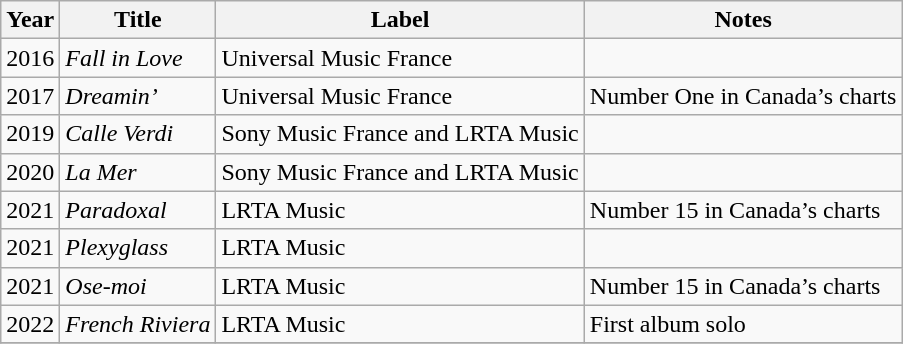<table class="wikitable sortable jquery-tablesorter">
<tr>
<th class="headerSort" title="Sort ascending">Year</th>
<th class="headerSort" title="Sort ascending">Title</th>
<th class="headerSort" title="Sort ascending">Label</th>
<th class="headerSort" title="Sort ascending">Notes</th>
</tr>
<tr>
<td>2016</td>
<td><em>Fall in Love</em></td>
<td>Universal Music France</td>
<td></td>
</tr>
<tr>
<td>2017</td>
<td><em>Dreamin’</em></td>
<td>Universal Music France</td>
<td>Number One in Canada’s charts</td>
</tr>
<tr>
<td>2019</td>
<td><em>Calle Verdi</em></td>
<td>Sony Music France and LRTA Music</td>
<td></td>
</tr>
<tr>
<td>2020</td>
<td><em>La Mer</em></td>
<td>Sony Music France and LRTA Music</td>
<td></td>
</tr>
<tr>
<td>2021</td>
<td><em>Paradoxal</em></td>
<td>LRTA Music</td>
<td>Number 15 in Canada’s charts</td>
</tr>
<tr>
<td>2021</td>
<td><em>Plexyglass</em></td>
<td>LRTA Music</td>
<td></td>
</tr>
<tr>
<td>2021</td>
<td><em>Ose-moi</em></td>
<td>LRTA Music</td>
<td>Number 15 in Canada’s charts</td>
</tr>
<tr>
<td>2022</td>
<td><em>French Riviera</em></td>
<td>LRTA Music</td>
<td>First album solo</td>
</tr>
<tr>
</tr>
</table>
